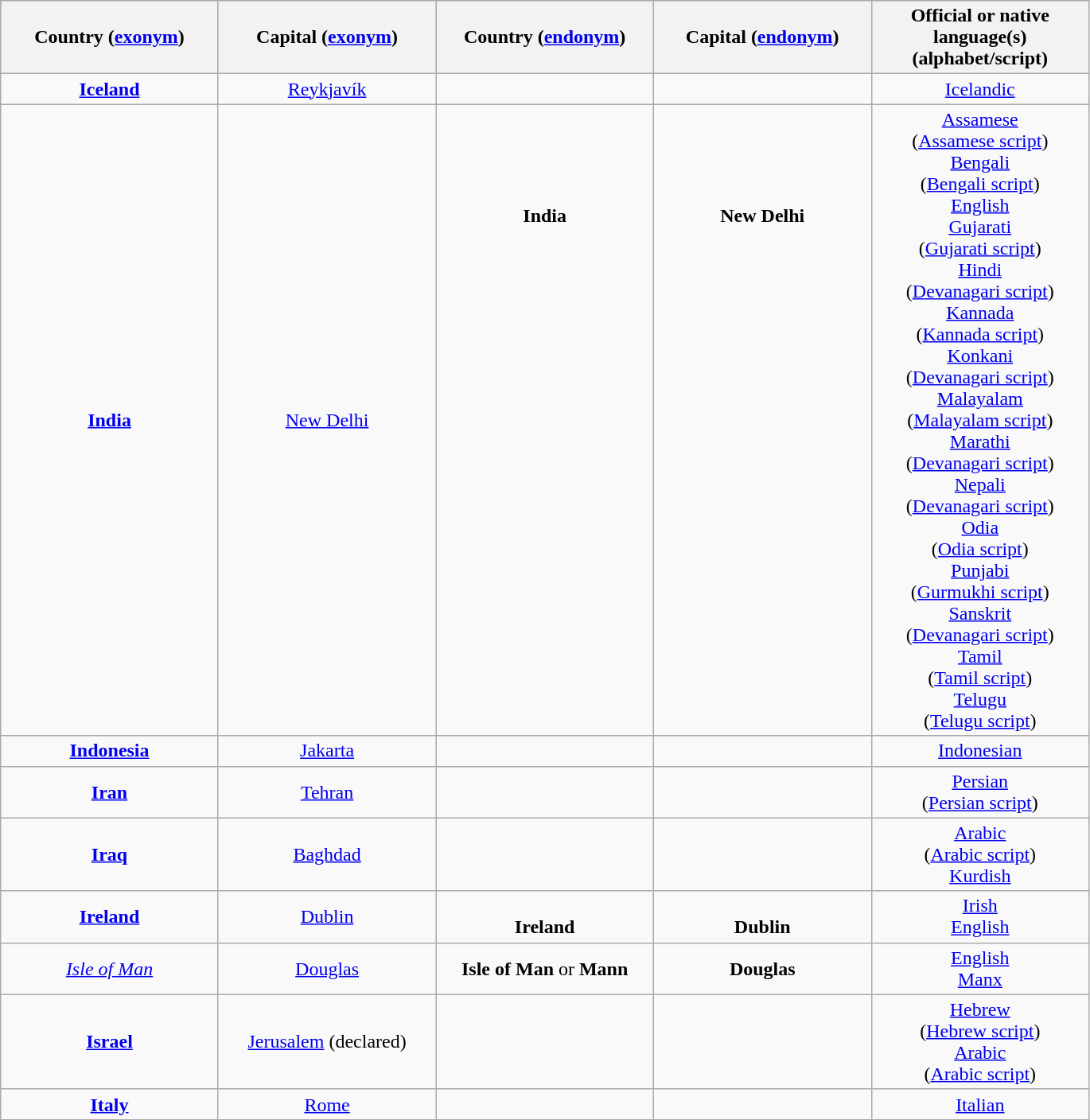<table style="text-align:center;" class="wikitable">
<tr style="background:#ccc;">
<th style="width:175px;">Country (<a href='#'>exonym</a>)</th>
<th style="width:175px;">Capital (<a href='#'>exonym</a>)</th>
<th style="width:175px;">Country (<a href='#'>endonym</a>)</th>
<th style="width:175px;">Capital (<a href='#'>endonym</a>)</th>
<th style="width:175px;">Official or native language(s) (alphabet/script)</th>
</tr>
<tr>
<td> <strong><a href='#'>Iceland</a></strong></td>
<td><a href='#'>Reykjavík</a></td>
<td><strong></strong></td>
<td><strong></strong></td>
<td><a href='#'>Icelandic</a></td>
</tr>
<tr>
<td> <strong><a href='#'>India</a></strong></td>
<td><a href='#'>New Delhi</a></td>
<td><strong></strong><br><br><strong></strong><br><br><strong>India</strong><br><strong></strong><br><br><strong></strong><br><br><strong></strong><br><br><strong></strong><br><br><strong></strong><br><br><strong></strong><br><br><strong></strong><br><br><strong></strong><br><br><strong></strong><br><br><strong></strong><br><br><strong></strong><br><br><strong></strong><br></td>
<td><strong></strong><br><br><strong></strong><br><br><strong>New Delhi</strong><br><strong></strong><br><br><strong></strong><br><br><strong></strong><br><br><strong></strong><br><br><strong></strong><br><br><strong></strong><br><br><strong></strong><br><br><strong></strong><br><br><strong></strong><br><br><strong></strong><br><br><strong></strong><br><br><strong></strong><br></td>
<td><a href='#'>Assamese</a><br>(<a href='#'>Assamese script</a>)<br><a href='#'>Bengali</a><br>(<a href='#'>Bengali script</a>)<br><a href='#'>English</a><br><a href='#'>Gujarati</a><br>(<a href='#'>Gujarati script</a>)<br><a href='#'>Hindi</a><br>(<a href='#'>Devanagari script</a>)<br><a href='#'>Kannada</a><br>(<a href='#'>Kannada script</a>)<br><a href='#'>Konkani</a><br>(<a href='#'>Devanagari script</a>)<br><a href='#'>Malayalam</a><br>(<a href='#'>Malayalam script</a>)<br><a href='#'>Marathi</a><br>(<a href='#'>Devanagari script</a>)<br><a href='#'>Nepali</a><br>(<a href='#'>Devanagari script</a>)<br><a href='#'>Odia</a><br>(<a href='#'>Odia script</a>)<br><a href='#'>Punjabi</a><br>(<a href='#'>Gurmukhi script</a>)<br><a href='#'>Sanskrit</a><br>(<a href='#'>Devanagari script</a>)<br><a href='#'>Tamil</a><br>(<a href='#'>Tamil script</a>)<br><a href='#'>Telugu</a><br>(<a href='#'>Telugu script</a>)</td>
</tr>
<tr>
<td> <strong><a href='#'>Indonesia</a></strong></td>
<td><a href='#'>Jakarta</a></td>
<td><strong></strong></td>
<td><strong></strong></td>
<td><a href='#'>Indonesian</a></td>
</tr>
<tr>
<td> <strong><a href='#'>Iran</a></strong></td>
<td><a href='#'>Tehran</a></td>
<td><strong></strong><br></td>
<td><strong></strong><br></td>
<td><a href='#'>Persian</a><br>(<a href='#'>Persian script</a>)</td>
</tr>
<tr>
<td> <strong><a href='#'>Iraq</a></strong></td>
<td><a href='#'>Baghdad</a></td>
<td><strong></strong><br><br><strong></strong><br> </td>
<td><strong></strong><br><br><strong></strong><br></td>
<td><a href='#'>Arabic</a><br>(<a href='#'>Arabic script</a>)<br><a href='#'>Kurdish</a></td>
</tr>
<tr>
<td> <strong><a href='#'>Ireland</a></strong></td>
<td><a href='#'>Dublin</a></td>
<td><strong><em></em></strong><br><strong>Ireland</strong></td>
<td><strong><em></em></strong><br><strong>Dublin</strong></td>
<td><a href='#'>Irish</a><br><a href='#'>English</a></td>
</tr>
<tr>
<td> <em><a href='#'>Isle of Man</a></em></td>
<td><a href='#'>Douglas</a></td>
<td><strong>Isle of Man</strong> or <strong>Mann</strong><br></td>
<td><strong>Douglas</strong><br></td>
<td><a href='#'>English</a><br><a href='#'>Manx</a></td>
</tr>
<tr>
<td> <strong><a href='#'>Israel</a></strong></td>
<td><a href='#'>Jerusalem</a> (declared)</td>
<td><strong></strong><br><br><strong></strong><br></td>
<td><strong></strong><br><br><strong></strong><br></td>
<td><a href='#'>Hebrew</a><br>(<a href='#'>Hebrew script</a>)<br><a href='#'>Arabic</a><br>(<a href='#'>Arabic script</a>)</td>
</tr>
<tr>
<td> <strong><a href='#'>Italy</a></strong></td>
<td><a href='#'>Rome</a></td>
<td><strong></strong></td>
<td><strong></strong></td>
<td><a href='#'>Italian</a></td>
</tr>
</table>
